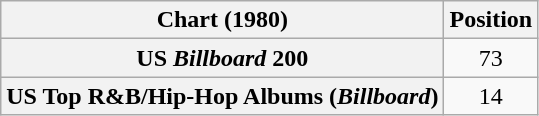<table class="wikitable sortable plainrowheaders" style="text-align:center">
<tr>
<th scope="col">Chart (1980)</th>
<th scope="col">Position</th>
</tr>
<tr>
<th scope="row">US <em>Billboard</em> 200</th>
<td>73</td>
</tr>
<tr>
<th scope="row">US Top R&B/Hip-Hop Albums (<em>Billboard</em>)</th>
<td>14</td>
</tr>
</table>
